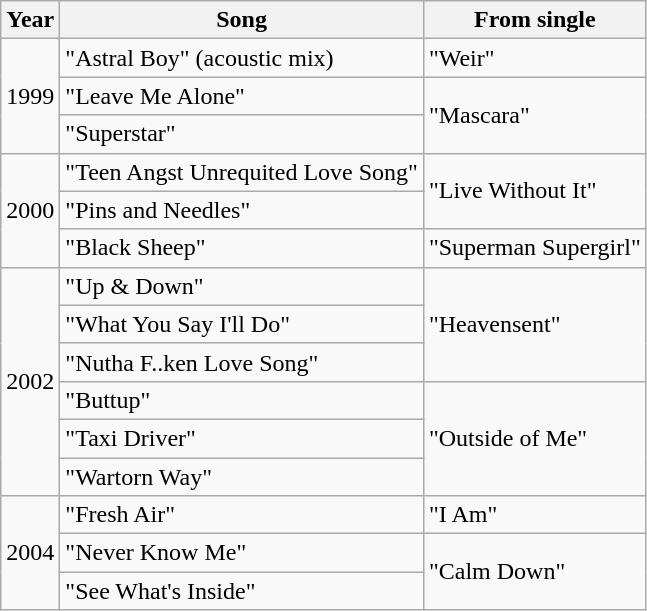<table class="wikitable">
<tr>
<th align="center">Year</th>
<th align="center">Song</th>
<th align="center">From single</th>
</tr>
<tr>
<td align="center" rowspan=3>1999</td>
<td>"Astral Boy" (acoustic mix)</td>
<td align="left" rowspan=1>"Weir"</td>
</tr>
<tr>
<td>"Leave Me Alone"</td>
<td align="left" rowspan=2>"Mascara"</td>
</tr>
<tr>
<td>"Superstar"</td>
</tr>
<tr>
<td align="center" rowspan=3>2000</td>
<td>"Teen Angst Unrequited Love Song"</td>
<td align="left" rowspan=2>"Live Without It"</td>
</tr>
<tr>
<td>"Pins and Needles"</td>
</tr>
<tr>
<td>"Black Sheep"</td>
<td>"Superman Supergirl"</td>
</tr>
<tr>
<td align="center" rowspan=6>2002</td>
<td>"Up & Down"</td>
<td align="left" rowspan=3>"Heavensent"</td>
</tr>
<tr>
<td>"What You Say I'll Do"</td>
</tr>
<tr>
<td>"Nutha F..ken Love Song"</td>
</tr>
<tr>
<td>"Buttup"</td>
<td align="left" rowspan=3>"Outside of Me"</td>
</tr>
<tr>
<td>"Taxi Driver"</td>
</tr>
<tr>
<td>"Wartorn Way"</td>
</tr>
<tr>
<td align="left" rowspan=3>2004</td>
<td>"Fresh Air"</td>
<td>"I Am"</td>
</tr>
<tr>
<td>"Never Know Me"</td>
<td align="left" rowspan=2>"Calm Down"</td>
</tr>
<tr>
<td>"See What's Inside"</td>
</tr>
</table>
